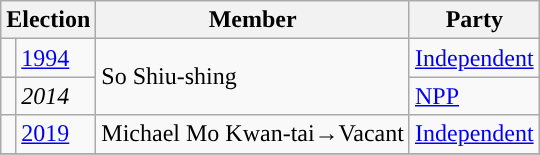<table class="wikitable">
<tr>
<th colspan="2">Election</th>
<th>Member</th>
<th>Party</th>
</tr>
<tr>
<td style="color:inherit;background:"></td>
<td><a href='#'>1994</a></td>
<td rowspan=2>So Shiu-shing</td>
<td><a href='#'>Independent</a></td>
</tr>
<tr>
<td style="color:inherit;background:"></td>
<td><em>2014</em></td>
<td><a href='#'>NPP</a></td>
</tr>
<tr>
<td style="color:inherit;background:"></td>
<td><a href='#'>2019</a></td>
<td>Michael Mo Kwan-tai→Vacant</td>
<td><a href='#'>Independent</a></td>
</tr>
<tr>
</tr>
</table>
